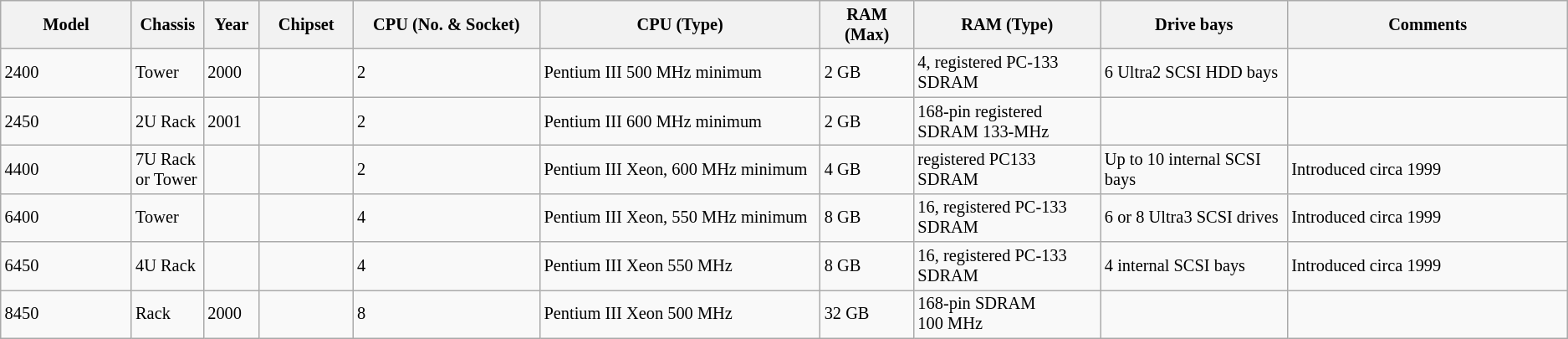<table class="wikitable collapsible collapsed" style="clear:both; font-size: 85%;">
<tr>
<th width="7%">Model</th>
<th width="3%">Chassis</th>
<th width="3%">Year</th>
<th width="5%">Chipset</th>
<th width="10%">CPU (No. & Socket)</th>
<th width="15%">CPU (Type)</th>
<th width="5%">RAM (Max)</th>
<th width="10%">RAM (Type)</th>
<th width="10%">Drive bays</th>
<th width="15%">Comments</th>
</tr>
<tr>
<td>2400</td>
<td>Tower</td>
<td>2000</td>
<td></td>
<td>2</td>
<td>Pentium III 500 MHz minimum</td>
<td>2 GB</td>
<td>4, registered PC-133 SDRAM</td>
<td>6 Ultra2 SCSI HDD bays</td>
<td></td>
</tr>
<tr>
<td>2450</td>
<td>2U Rack</td>
<td>2001</td>
<td></td>
<td>2</td>
<td>Pentium III 600 MHz minimum</td>
<td>2 GB</td>
<td>168-pin registered SDRAM 133-MHz</td>
<td></td>
<td></td>
</tr>
<tr>
<td>4400</td>
<td>7U Rack<br>or Tower</td>
<td></td>
<td></td>
<td>2</td>
<td>Pentium III Xeon, 600 MHz minimum</td>
<td>4 GB</td>
<td>registered PC133 SDRAM</td>
<td>Up to 10 internal SCSI bays</td>
<td>Introduced circa 1999</td>
</tr>
<tr>
<td>6400</td>
<td>Tower</td>
<td></td>
<td></td>
<td>4</td>
<td>Pentium III Xeon, 550 MHz minimum</td>
<td>8 GB</td>
<td>16, registered PC-133 SDRAM</td>
<td>6 or 8 Ultra3 SCSI drives</td>
<td>Introduced circa 1999</td>
</tr>
<tr>
<td>6450</td>
<td>4U Rack</td>
<td></td>
<td></td>
<td>4</td>
<td>Pentium III Xeon 550 MHz</td>
<td>8 GB</td>
<td>16, registered PC-133 SDRAM</td>
<td>4 internal SCSI bays</td>
<td>Introduced circa 1999</td>
</tr>
<tr>
<td>8450</td>
<td>Rack</td>
<td>2000</td>
<td></td>
<td>8</td>
<td>Pentium III Xeon 500 MHz</td>
<td>32 GB</td>
<td>168-pin SDRAM 100 MHz</td>
<td></td>
<td></td>
</tr>
</table>
